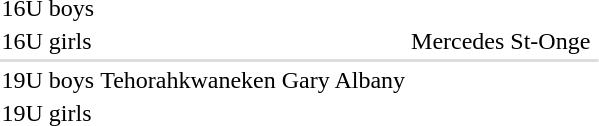<table>
<tr>
<td>16U boys</td>
<td></td>
<td></td>
<td></td>
</tr>
<tr>
<td>16U girls</td>
<td></td>
<td nowrap>Mercedes St-Onge<br></td>
<td nowrap></td>
</tr>
<tr bgcolor=#dddddd>
<td colspan=4></td>
</tr>
<tr>
<td>19U boys</td>
<td nowrap>Tehorahkwaneken Gary Albany<br></td>
<td></td>
<td></td>
</tr>
<tr>
<td>19U girls</td>
<td></td>
<td></td>
<td></td>
</tr>
</table>
